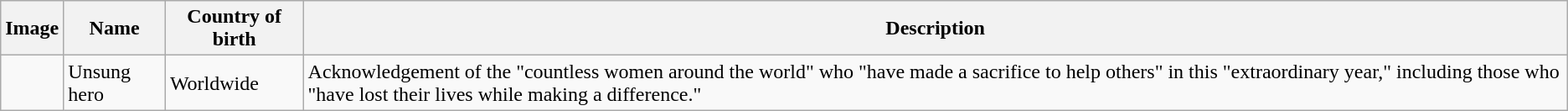<table class="wikitable sortable">
<tr>
<th>Image</th>
<th>Name</th>
<th>Country of birth</th>
<th>Description</th>
</tr>
<tr>
<td></td>
<td>Unsung hero</td>
<td>Worldwide</td>
<td>Acknowledgement of the "countless women around the world" who "have made a sacrifice to help others" in this "extraordinary year," including those who "have lost their lives while making a difference."</td>
</tr>
</table>
